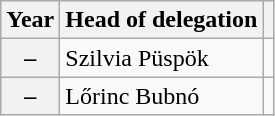<table class="wikitable plainrowheaders">
<tr>
<th>Year</th>
<th>Head of delegation</th>
<th></th>
</tr>
<tr>
<th scope="row">–</th>
<td>Szilvia Püspök</td>
<td></td>
</tr>
<tr>
<th scope="row">–</th>
<td>Lőrinc Bubnó</td>
<td></td>
</tr>
</table>
